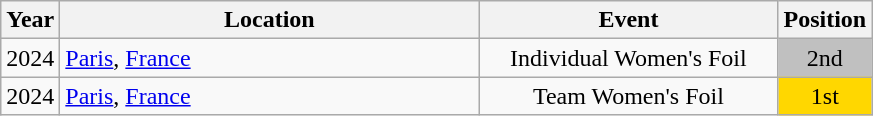<table class="wikitable" style="text-align:center;">
<tr>
<th>Year</th>
<th style="width:17em">Location</th>
<th style="width:12em">Event</th>
<th>Position</th>
</tr>
<tr>
<td>2024</td>
<td rowspan="1" align="left"> <a href='#'>Paris</a>, <a href='#'>France</a></td>
<td>Individual Women's Foil</td>
<td bgcolor="silver">2nd</td>
</tr>
<tr>
<td>2024</td>
<td rowspan="1" align="left"> <a href='#'>Paris</a>, <a href='#'>France</a></td>
<td>Team Women's Foil</td>
<td bgcolor="gold">1st</td>
</tr>
</table>
